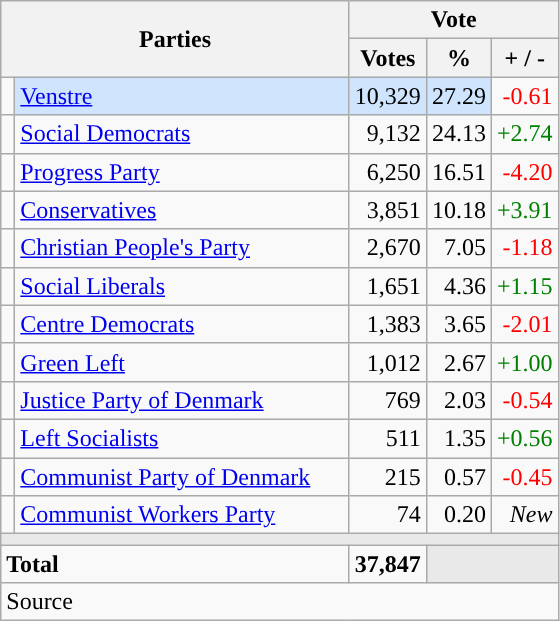<table class="wikitable" style="text-align:right;">
<tr>
<th style="text-align:centre;" rowspan="2" colspan="2" width="225">Parties</th>
<th colspan="3">Vote</th>
</tr>
<tr>
<th width="15">Votes</th>
<th width="15">%</th>
<th width="15">+ / -</th>
</tr>
<tr>
<td width="2" style="color:inherit;background:"></td>
<td bgcolor=#cfe5fe  align="left"><a href='#'>Venstre</a></td>
<td bgcolor=#cfe5fe>10,329</td>
<td bgcolor=#cfe5fe>27.29</td>
<td style=color:red;>-0.61</td>
</tr>
<tr>
<td width="2" style="color:inherit;background:"></td>
<td align="left"><a href='#'>Social Democrats</a></td>
<td>9,132</td>
<td>24.13</td>
<td style=color:green;>+2.74</td>
</tr>
<tr>
<td width="2" style="color:inherit;background:"></td>
<td align="left"><a href='#'>Progress Party</a></td>
<td>6,250</td>
<td>16.51</td>
<td style=color:red;>-4.20</td>
</tr>
<tr>
<td width="2" style="color:inherit;background:"></td>
<td align="left"><a href='#'>Conservatives</a></td>
<td>3,851</td>
<td>10.18</td>
<td style=color:green;>+3.91</td>
</tr>
<tr>
<td width="2" style="color:inherit;background:"></td>
<td align="left"><a href='#'>Christian People's Party</a></td>
<td>2,670</td>
<td>7.05</td>
<td style=color:red;>-1.18</td>
</tr>
<tr>
<td width="2" style="color:inherit;background:"></td>
<td align="left"><a href='#'>Social Liberals</a></td>
<td>1,651</td>
<td>4.36</td>
<td style=color:green;>+1.15</td>
</tr>
<tr>
<td width="2" style="color:inherit;background:"></td>
<td align="left"><a href='#'>Centre Democrats</a></td>
<td>1,383</td>
<td>3.65</td>
<td style=color:red;>-2.01</td>
</tr>
<tr>
<td width="2" style="color:inherit;background:"></td>
<td align="left"><a href='#'>Green Left</a></td>
<td>1,012</td>
<td>2.67</td>
<td style=color:green;>+1.00</td>
</tr>
<tr>
<td width="2" style="color:inherit;background:"></td>
<td align="left"><a href='#'>Justice Party of Denmark</a></td>
<td>769</td>
<td>2.03</td>
<td style=color:red;>-0.54</td>
</tr>
<tr>
<td width="2" style="color:inherit;background:"></td>
<td align="left"><a href='#'>Left Socialists</a></td>
<td>511</td>
<td>1.35</td>
<td style=color:green;>+0.56</td>
</tr>
<tr>
<td width="2" style="color:inherit;background:"></td>
<td align="left"><a href='#'>Communist Party of Denmark</a></td>
<td>215</td>
<td>0.57</td>
<td style=color:red;>-0.45</td>
</tr>
<tr>
<td width="2" style="color:inherit;background:"></td>
<td align="left"><a href='#'>Communist Workers Party</a></td>
<td>74</td>
<td>0.20</td>
<td><em>New</em></td>
</tr>
<tr>
<td colspan="7" bgcolor="#E9E9E9"></td>
</tr>
<tr>
<td align="left" colspan="2"><strong>Total</strong></td>
<td><strong>37,847</strong></td>
<td bgcolor="#E9E9E9" colspan="2"></td>
</tr>
<tr>
<td align="left" colspan="6">Source</td>
</tr>
</table>
